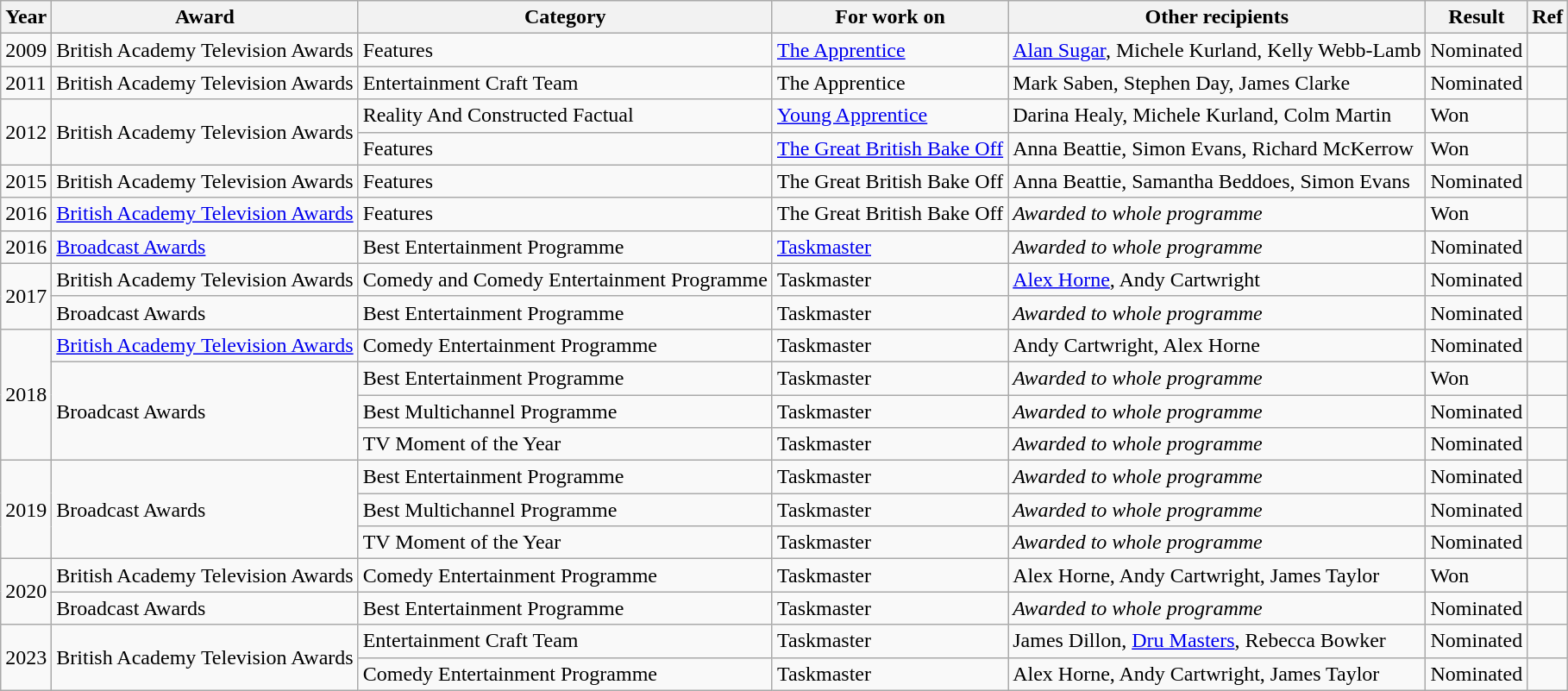<table class="wikitable">
<tr>
<th>Year</th>
<th>Award</th>
<th>Category</th>
<th>For work on</th>
<th>Other recipients</th>
<th>Result</th>
<th>Ref</th>
</tr>
<tr>
<td>2009</td>
<td>British Academy Television Awards</td>
<td>Features</td>
<td><a href='#'>The Apprentice</a></td>
<td><a href='#'>Alan Sugar</a>, Michele Kurland, Kelly Webb-Lamb</td>
<td>Nominated</td>
<td></td>
</tr>
<tr>
<td>2011</td>
<td>British Academy Television Awards</td>
<td>Entertainment Craft Team</td>
<td>The Apprentice</td>
<td>Mark Saben, Stephen Day, James Clarke</td>
<td>Nominated</td>
<td></td>
</tr>
<tr>
<td rowspan="2">2012</td>
<td rowspan="2">British Academy Television Awards</td>
<td>Reality And Constructed Factual</td>
<td><a href='#'>Young Apprentice</a></td>
<td>Darina Healy, Michele Kurland, Colm Martin</td>
<td>Won</td>
<td></td>
</tr>
<tr>
<td>Features</td>
<td><a href='#'>The Great British Bake Off</a></td>
<td>Anna Beattie, Simon Evans, Richard McKerrow</td>
<td>Won</td>
<td></td>
</tr>
<tr>
<td>2015</td>
<td>British Academy Television Awards</td>
<td>Features</td>
<td>The Great British Bake Off</td>
<td>Anna Beattie, Samantha Beddoes, Simon Evans</td>
<td>Nominated</td>
<td></td>
</tr>
<tr>
<td>2016</td>
<td><a href='#'>British Academy Television Awards</a></td>
<td>Features</td>
<td>The Great British Bake Off</td>
<td><em>Awarded to whole programme</em></td>
<td>Won</td>
<td></td>
</tr>
<tr>
<td>2016</td>
<td><a href='#'>Broadcast Awards</a></td>
<td>Best Entertainment Programme</td>
<td><a href='#'>Taskmaster</a></td>
<td><em>Awarded to whole programme</em></td>
<td>Nominated</td>
<td></td>
</tr>
<tr>
<td rowspan="2">2017</td>
<td>British Academy Television Awards</td>
<td>Comedy and Comedy Entertainment Programme</td>
<td>Taskmaster</td>
<td><a href='#'>Alex Horne</a>, Andy Cartwright</td>
<td>Nominated</td>
<td></td>
</tr>
<tr>
<td>Broadcast Awards</td>
<td>Best Entertainment Programme</td>
<td>Taskmaster</td>
<td><em>Awarded to whole programme</em></td>
<td>Nominated</td>
<td></td>
</tr>
<tr>
<td rowspan="4">2018</td>
<td><a href='#'>British Academy Television Awards</a></td>
<td>Comedy Entertainment Programme</td>
<td>Taskmaster</td>
<td>Andy Cartwright, Alex Horne</td>
<td>Nominated</td>
<td></td>
</tr>
<tr>
<td rowspan="3">Broadcast Awards</td>
<td>Best Entertainment Programme</td>
<td>Taskmaster</td>
<td><em>Awarded to whole programme</em></td>
<td>Won</td>
<td></td>
</tr>
<tr>
<td>Best Multichannel Programme</td>
<td>Taskmaster</td>
<td><em>Awarded to whole programme</em></td>
<td>Nominated</td>
<td></td>
</tr>
<tr>
<td>TV Moment of the Year</td>
<td>Taskmaster</td>
<td><em>Awarded to whole programme</em></td>
<td>Nominated</td>
<td></td>
</tr>
<tr>
<td rowspan="3">2019</td>
<td rowspan="3">Broadcast Awards</td>
<td>Best Entertainment Programme</td>
<td>Taskmaster</td>
<td><em>Awarded to whole programme</em></td>
<td>Nominated</td>
<td></td>
</tr>
<tr>
<td>Best Multichannel Programme</td>
<td>Taskmaster</td>
<td><em>Awarded to whole programme</em></td>
<td>Nominated</td>
<td></td>
</tr>
<tr>
<td>TV Moment of the Year</td>
<td>Taskmaster</td>
<td><em>Awarded to whole programme</em></td>
<td>Nominated</td>
<td></td>
</tr>
<tr>
<td rowspan="2">2020</td>
<td>British Academy Television Awards</td>
<td>Comedy Entertainment Programme</td>
<td>Taskmaster</td>
<td>Alex Horne, Andy Cartwright, James Taylor</td>
<td>Won</td>
<td></td>
</tr>
<tr>
<td>Broadcast Awards</td>
<td>Best Entertainment Programme</td>
<td>Taskmaster</td>
<td><em>Awarded to whole programme</em></td>
<td>Nominated</td>
<td></td>
</tr>
<tr>
<td rowspan="2">2023</td>
<td rowspan="2">British Academy Television Awards</td>
<td>Entertainment Craft Team</td>
<td>Taskmaster</td>
<td>James Dillon, <a href='#'>Dru Masters</a>, Rebecca Bowker</td>
<td>Nominated</td>
<td></td>
</tr>
<tr>
<td>Comedy Entertainment Programme</td>
<td>Taskmaster</td>
<td>Alex Horne, Andy Cartwright, James Taylor</td>
<td>Nominated</td>
<td></td>
</tr>
</table>
